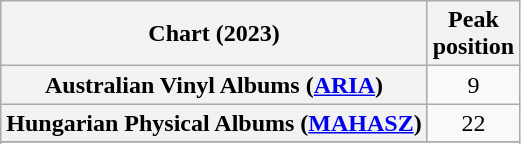<table class="wikitable sortable plainrowheaders" style="text-align:center">
<tr>
<th scope="col">Chart (2023)</th>
<th scope="col">Peak<br>position</th>
</tr>
<tr>
<th scope="row">Australian Vinyl Albums (<a href='#'>ARIA</a>)</th>
<td>9</td>
</tr>
<tr>
<th scope="row">Hungarian Physical Albums (<a href='#'>MAHASZ</a>)</th>
<td>22</td>
</tr>
<tr>
</tr>
<tr>
</tr>
<tr>
</tr>
</table>
